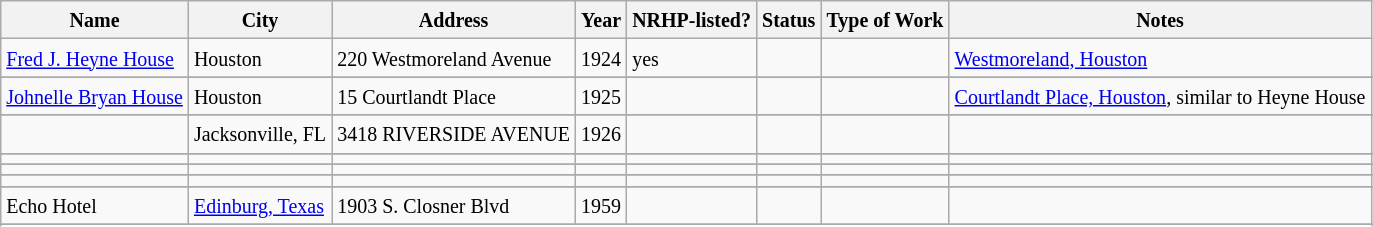<table class="wikitable">
<tr>
<th><small>Name</small></th>
<th><small>City</small></th>
<th><small>Address</small></th>
<th><small>Year</small></th>
<th><small>NRHP-listed?</small></th>
<th><small>Status</small></th>
<th><small>Type of Work</small></th>
<th><small>Notes</small></th>
</tr>
<tr>
<td><small><a href='#'>Fred J. Heyne House</a></small></td>
<td><small>Houston</small></td>
<td><small>220 Westmoreland Avenue</small></td>
<td><small>1924</small></td>
<td><small>yes</small></td>
<td></td>
<td></td>
<td><small><a href='#'>Westmoreland, Houston</a></small></td>
</tr>
<tr>
</tr>
<tr>
<td><small><a href='#'>Johnelle Bryan House</a></small></td>
<td><small>Houston</small></td>
<td><small>15 Courtlandt Place</small></td>
<td><small>1925</small></td>
<td></td>
<td></td>
<td></td>
<td><small><a href='#'>Courtlandt Place, Houston</a>, similar to Heyne House</small></td>
</tr>
<tr>
</tr>
<tr>
<td></td>
<td><small>Jacksonville, FL</small></td>
<td><small>3418 RIVERSIDE AVENUE</small></td>
<td><small>1926</small></td>
<td></td>
<td></td>
<td></td>
<td></td>
</tr>
<tr>
</tr>
<tr>
<td></td>
<td></td>
<td></td>
<td></td>
<td></td>
<td></td>
<td></td>
<td></td>
</tr>
<tr>
</tr>
<tr>
<td></td>
<td></td>
<td></td>
<td></td>
<td></td>
<td></td>
<td></td>
<td></td>
</tr>
<tr>
</tr>
<tr>
<td></td>
<td></td>
<td></td>
<td></td>
<td></td>
<td></td>
<td></td>
<td></td>
</tr>
<tr>
</tr>
<tr>
<td><small>Echo Hotel</small></td>
<td><small><a href='#'>Edinburg, Texas</a></small></td>
<td><small>1903 S. Closner Blvd</small></td>
<td><small>1959</small></td>
<td></td>
<td></td>
<td></td>
<td></td>
</tr>
<tr>
</tr>
<tr>
</tr>
</table>
